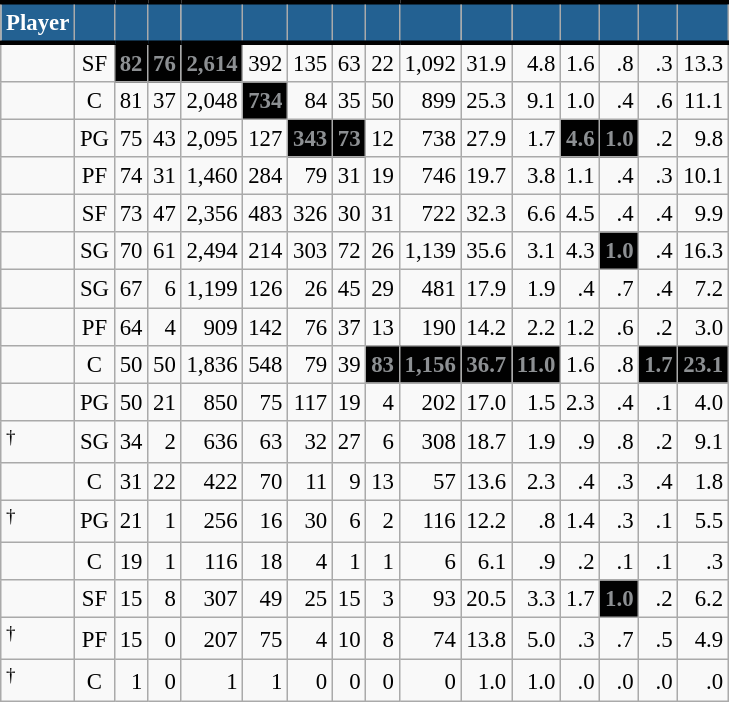<table class="wikitable sortable" style="font-size: 95%; text-align:right;">
<tr>
<th style="background:#236192; color:#FFFFFF; border-top:#010101 3px solid; border-bottom:#010101 3px solid;">Player</th>
<th style="background:#236192; color:#FFFFFF; border-top:#010101 3px solid; border-bottom:#010101 3px solid;"></th>
<th style="background:#236192; color:#FFFFFF; border-top:#010101 3px solid; border-bottom:#010101 3px solid;"></th>
<th style="background:#236192; color:#FFFFFF; border-top:#010101 3px solid; border-bottom:#010101 3px solid;"></th>
<th style="background:#236192; color:#FFFFFF; border-top:#010101 3px solid; border-bottom:#010101 3px solid;"></th>
<th style="background:#236192; color:#FFFFFF; border-top:#010101 3px solid; border-bottom:#010101 3px solid;"></th>
<th style="background:#236192; color:#FFFFFF; border-top:#010101 3px solid; border-bottom:#010101 3px solid;"></th>
<th style="background:#236192; color:#FFFFFF; border-top:#010101 3px solid; border-bottom:#010101 3px solid;"></th>
<th style="background:#236192; color:#FFFFFF; border-top:#010101 3px solid; border-bottom:#010101 3px solid;"></th>
<th style="background:#236192; color:#FFFFFF; border-top:#010101 3px solid; border-bottom:#010101 3px solid;"></th>
<th style="background:#236192; color:#FFFFFF; border-top:#010101 3px solid; border-bottom:#010101 3px solid;"></th>
<th style="background:#236192; color:#FFFFFF; border-top:#010101 3px solid; border-bottom:#010101 3px solid;"></th>
<th style="background:#236192; color:#FFFFFF; border-top:#010101 3px solid; border-bottom:#010101 3px solid;"></th>
<th style="background:#236192; color:#FFFFFF; border-top:#010101 3px solid; border-bottom:#010101 3px solid;"></th>
<th style="background:#236192; color:#FFFFFF; border-top:#010101 3px solid; border-bottom:#010101 3px solid;"></th>
<th style="background:#236192; color:#FFFFFF; border-top:#010101 3px solid; border-bottom:#010101 3px solid;"></th>
</tr>
<tr>
<td style="text-align:left;"></td>
<td style="text-align:center;">SF</td>
<td style="background:#010101; color:#8D9093;"><strong>82</strong></td>
<td style="background:#010101; color:#8D9093;"><strong>76</strong></td>
<td style="background:#010101; color:#8D9093;"><strong>2,614</strong></td>
<td>392</td>
<td>135</td>
<td>63</td>
<td>22</td>
<td>1,092</td>
<td>31.9</td>
<td>4.8</td>
<td>1.6</td>
<td>.8</td>
<td>.3</td>
<td>13.3</td>
</tr>
<tr>
<td style="text-align:left;"></td>
<td style="text-align:center;">C</td>
<td>81</td>
<td>37</td>
<td>2,048</td>
<td style="background:#010101; color:#8D9093;"><strong>734</strong></td>
<td>84</td>
<td>35</td>
<td>50</td>
<td>899</td>
<td>25.3</td>
<td>9.1</td>
<td>1.0</td>
<td>.4</td>
<td>.6</td>
<td>11.1</td>
</tr>
<tr>
<td style="text-align:left;"></td>
<td style="text-align:center;">PG</td>
<td>75</td>
<td>43</td>
<td>2,095</td>
<td>127</td>
<td style="background:#010101; color:#8D9093;"><strong>343</strong></td>
<td style="background:#010101; color:#8D9093;"><strong>73</strong></td>
<td>12</td>
<td>738</td>
<td>27.9</td>
<td>1.7</td>
<td style="background:#010101; color:#8D9093;"><strong>4.6</strong></td>
<td style="background:#010101; color:#8D9093;"><strong>1.0</strong></td>
<td>.2</td>
<td>9.8</td>
</tr>
<tr>
<td style="text-align:left;"></td>
<td style="text-align:center;">PF</td>
<td>74</td>
<td>31</td>
<td>1,460</td>
<td>284</td>
<td>79</td>
<td>31</td>
<td>19</td>
<td>746</td>
<td>19.7</td>
<td>3.8</td>
<td>1.1</td>
<td>.4</td>
<td>.3</td>
<td>10.1</td>
</tr>
<tr>
<td style="text-align:left;"></td>
<td style="text-align:center;">SF</td>
<td>73</td>
<td>47</td>
<td>2,356</td>
<td>483</td>
<td>326</td>
<td>30</td>
<td>31</td>
<td>722</td>
<td>32.3</td>
<td>6.6</td>
<td>4.5</td>
<td>.4</td>
<td>.4</td>
<td>9.9</td>
</tr>
<tr>
<td style="text-align:left;"></td>
<td style="text-align:center;">SG</td>
<td>70</td>
<td>61</td>
<td>2,494</td>
<td>214</td>
<td>303</td>
<td>72</td>
<td>26</td>
<td>1,139</td>
<td>35.6</td>
<td>3.1</td>
<td>4.3</td>
<td style="background:#010101; color:#8D9093;"><strong>1.0</strong></td>
<td>.4</td>
<td>16.3</td>
</tr>
<tr>
<td style="text-align:left;"></td>
<td style="text-align:center;">SG</td>
<td>67</td>
<td>6</td>
<td>1,199</td>
<td>126</td>
<td>26</td>
<td>45</td>
<td>29</td>
<td>481</td>
<td>17.9</td>
<td>1.9</td>
<td>.4</td>
<td>.7</td>
<td>.4</td>
<td>7.2</td>
</tr>
<tr>
<td style="text-align:left;"></td>
<td style="text-align:center;">PF</td>
<td>64</td>
<td>4</td>
<td>909</td>
<td>142</td>
<td>76</td>
<td>37</td>
<td>13</td>
<td>190</td>
<td>14.2</td>
<td>2.2</td>
<td>1.2</td>
<td>.6</td>
<td>.2</td>
<td>3.0</td>
</tr>
<tr>
<td style="text-align:left;"></td>
<td style="text-align:center;">C</td>
<td>50</td>
<td>50</td>
<td>1,836</td>
<td>548</td>
<td>79</td>
<td>39</td>
<td style="background:#010101; color:#8D9093;"><strong>83</strong></td>
<td style="background:#010101; color:#8D9093;"><strong>1,156</strong></td>
<td style="background:#010101; color:#8D9093;"><strong>36.7</strong></td>
<td style="background:#010101; color:#8D9093;"><strong>11.0</strong></td>
<td>1.6</td>
<td>.8</td>
<td style="background:#010101; color:#8D9093;"><strong>1.7</strong></td>
<td style="background:#010101; color:#8D9093;"><strong>23.1</strong></td>
</tr>
<tr>
<td style="text-align:left;"></td>
<td style="text-align:center;">PG</td>
<td>50</td>
<td>21</td>
<td>850</td>
<td>75</td>
<td>117</td>
<td>19</td>
<td>4</td>
<td>202</td>
<td>17.0</td>
<td>1.5</td>
<td>2.3</td>
<td>.4</td>
<td>.1</td>
<td>4.0</td>
</tr>
<tr>
<td style="text-align:left;"><sup>†</sup></td>
<td style="text-align:center;">SG</td>
<td>34</td>
<td>2</td>
<td>636</td>
<td>63</td>
<td>32</td>
<td>27</td>
<td>6</td>
<td>308</td>
<td>18.7</td>
<td>1.9</td>
<td>.9</td>
<td>.8</td>
<td>.2</td>
<td>9.1</td>
</tr>
<tr>
<td style="text-align:left;"></td>
<td style="text-align:center;">C</td>
<td>31</td>
<td>22</td>
<td>422</td>
<td>70</td>
<td>11</td>
<td>9</td>
<td>13</td>
<td>57</td>
<td>13.6</td>
<td>2.3</td>
<td>.4</td>
<td>.3</td>
<td>.4</td>
<td>1.8</td>
</tr>
<tr>
<td style="text-align:left;"><sup>†</sup></td>
<td style="text-align:center;">PG</td>
<td>21</td>
<td>1</td>
<td>256</td>
<td>16</td>
<td>30</td>
<td>6</td>
<td>2</td>
<td>116</td>
<td>12.2</td>
<td>.8</td>
<td>1.4</td>
<td>.3</td>
<td>.1</td>
<td>5.5</td>
</tr>
<tr>
<td style="text-align:left;"></td>
<td style="text-align:center;">C</td>
<td>19</td>
<td>1</td>
<td>116</td>
<td>18</td>
<td>4</td>
<td>1</td>
<td>1</td>
<td>6</td>
<td>6.1</td>
<td>.9</td>
<td>.2</td>
<td>.1</td>
<td>.1</td>
<td>.3</td>
</tr>
<tr>
<td style="text-align:left;"></td>
<td style="text-align:center;">SF</td>
<td>15</td>
<td>8</td>
<td>307</td>
<td>49</td>
<td>25</td>
<td>15</td>
<td>3</td>
<td>93</td>
<td>20.5</td>
<td>3.3</td>
<td>1.7</td>
<td style="background:#010101; color:#8D9093;"><strong>1.0</strong></td>
<td>.2</td>
<td>6.2</td>
</tr>
<tr>
<td style="text-align:left;"><sup>†</sup></td>
<td style="text-align:center;">PF</td>
<td>15</td>
<td>0</td>
<td>207</td>
<td>75</td>
<td>4</td>
<td>10</td>
<td>8</td>
<td>74</td>
<td>13.8</td>
<td>5.0</td>
<td>.3</td>
<td>.7</td>
<td>.5</td>
<td>4.9</td>
</tr>
<tr>
<td style="text-align:left;"><sup>†</sup></td>
<td style="text-align:center;">C</td>
<td>1</td>
<td>0</td>
<td>1</td>
<td>1</td>
<td>0</td>
<td>0</td>
<td>0</td>
<td>0</td>
<td>1.0</td>
<td>1.0</td>
<td>.0</td>
<td>.0</td>
<td>.0</td>
<td>.0</td>
</tr>
</table>
